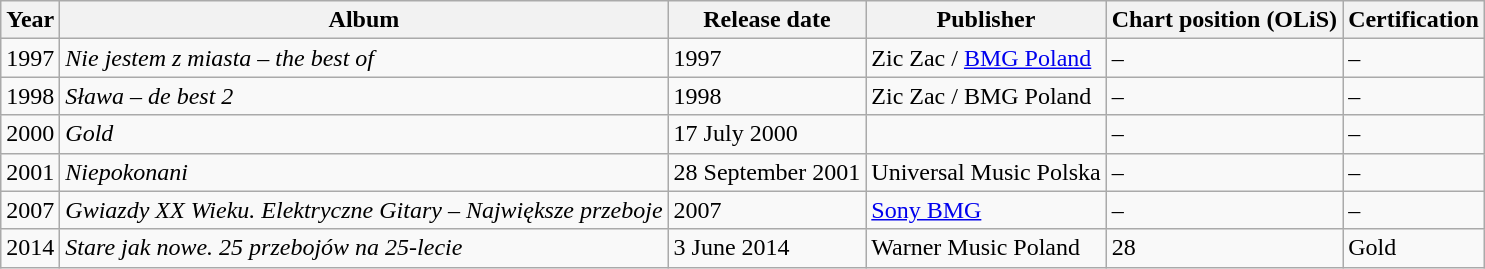<table class="wikitable">
<tr>
<th>Year</th>
<th>Album</th>
<th>Release date</th>
<th>Publisher</th>
<th>Chart position (OLiS)</th>
<th>Certification</th>
</tr>
<tr>
<td>1997</td>
<td><em>Nie jestem z miasta – the best of</em></td>
<td>1997</td>
<td>Zic Zac / <a href='#'>BMG Poland</a></td>
<td>–</td>
<td>–</td>
</tr>
<tr>
<td>1998</td>
<td><em>Sława – de best 2</em></td>
<td>1998</td>
<td>Zic Zac / BMG Poland</td>
<td>–</td>
<td>–</td>
</tr>
<tr>
<td>2000</td>
<td><em>Gold</em></td>
<td>17 July 2000</td>
<td></td>
<td>–</td>
<td>–</td>
</tr>
<tr>
<td>2001</td>
<td><em>Niepokonani</em></td>
<td>28 September 2001</td>
<td>Universal Music Polska</td>
<td>–</td>
<td>–</td>
</tr>
<tr>
<td>2007</td>
<td><em>Gwiazdy XX Wieku. Elektryczne Gitary – Największe przeboje</em></td>
<td>2007</td>
<td><a href='#'>Sony BMG</a></td>
<td>–</td>
<td>–</td>
</tr>
<tr>
<td>2014</td>
<td><em>Stare jak nowe. 25 przebojów na 25-lecie</em></td>
<td>3 June 2014</td>
<td>Warner Music Poland</td>
<td>28</td>
<td>Gold</td>
</tr>
</table>
